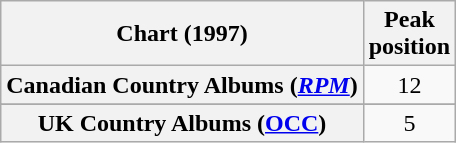<table class="wikitable sortable plainrowheaders" style="text-align:center">
<tr>
<th scope="col">Chart (1997)</th>
<th scope="col">Peak<br>position</th>
</tr>
<tr>
<th scope="row">Canadian Country Albums (<em><a href='#'>RPM</a></em>)</th>
<td>12</td>
</tr>
<tr>
</tr>
<tr>
</tr>
<tr>
<th scope="row">UK Country Albums (<a href='#'>OCC</a>)</th>
<td align="center">5</td>
</tr>
</table>
